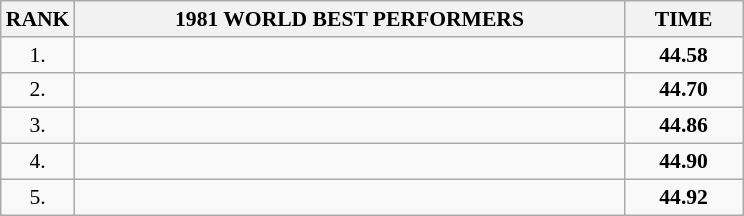<table class="wikitable" style="border-collapse: collapse; font-size: 90%;">
<tr>
<th>RANK</th>
<th align="center" style="width: 25em">1981 WORLD BEST PERFORMERS</th>
<th align="center" style="width: 5em">TIME</th>
</tr>
<tr>
<td align="center">1.</td>
<td></td>
<td align="center"><strong>44.58</strong></td>
</tr>
<tr>
<td align="center">2.</td>
<td></td>
<td align="center"><strong>44.70</strong></td>
</tr>
<tr>
<td align="center">3.</td>
<td></td>
<td align="center"><strong>44.86</strong></td>
</tr>
<tr>
<td align="center">4.</td>
<td></td>
<td align="center"><strong>44.90</strong></td>
</tr>
<tr>
<td align="center">5.</td>
<td></td>
<td align="center"><strong>44.92</strong></td>
</tr>
</table>
